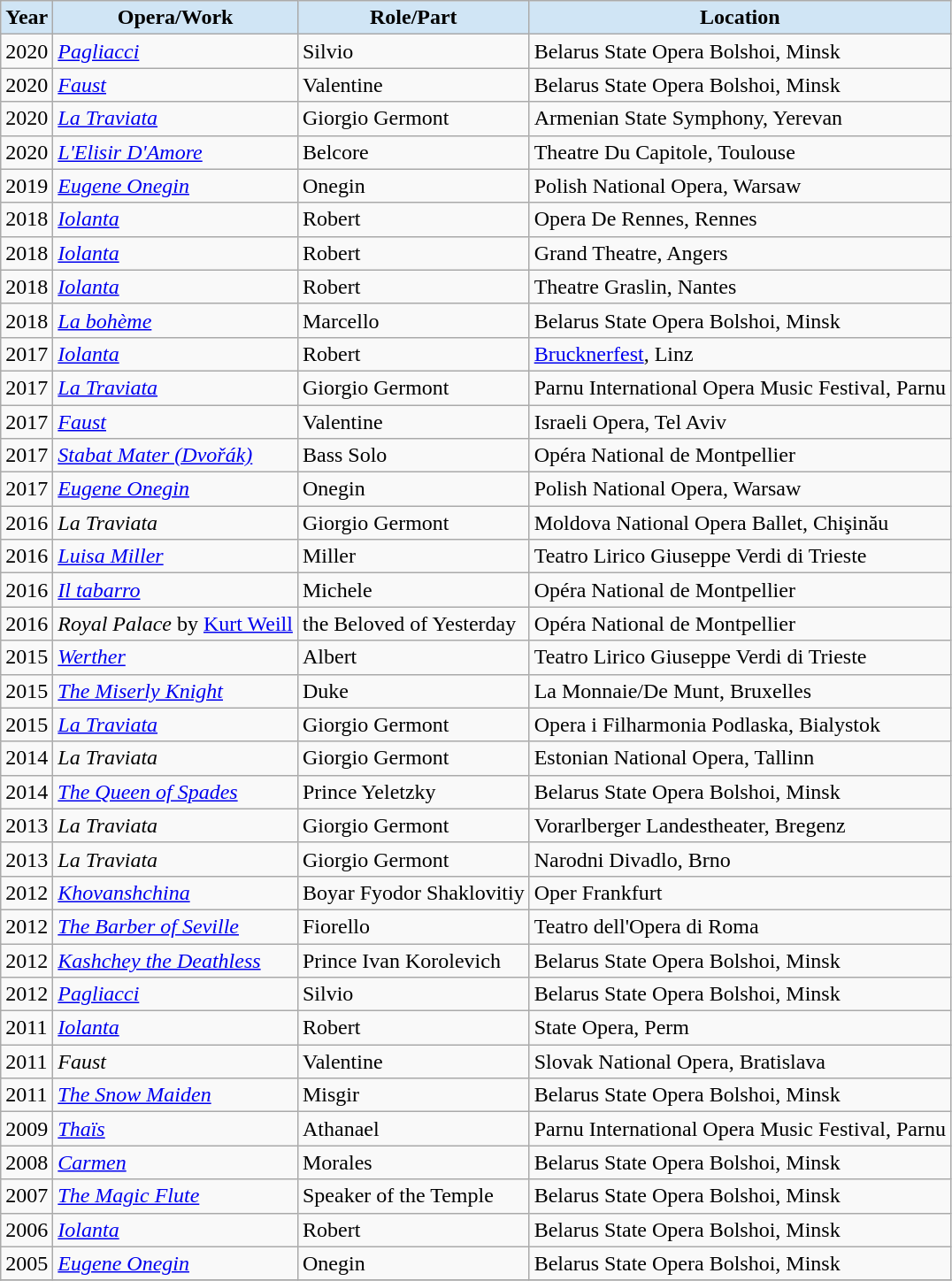<table class="wikitable sortable collapsible">
<tr>
<th style="background:#d0e5f5">Year</th>
<th style="background:#d0e5f5">Opera/Work</th>
<th style="background:#d0e5f5">Role/Part</th>
<th style="background:#d0e5f5">Location</th>
</tr>
<tr valign="top">
<td>2020</td>
<td><em><a href='#'>Pagliacci</a></em></td>
<td>Silvio</td>
<td>Belarus State Opera Bolshoi, Minsk</td>
</tr>
<tr valign="top">
<td>2020</td>
<td><em><a href='#'>Faust</a></em></td>
<td>Valentine</td>
<td>Belarus State Opera Bolshoi, Minsk</td>
</tr>
<tr valign="top">
<td>2020</td>
<td><em><a href='#'>La Traviata</a></em></td>
<td>Giorgio Germont</td>
<td>Armenian State Symphony, Yerevan</td>
</tr>
<tr valign="top">
<td>2020</td>
<td><em><a href='#'>L'Elisir D'Amore</a></em></td>
<td>Belcore</td>
<td>Theatre Du Capitole, Toulouse</td>
</tr>
<tr valign="top">
<td>2019</td>
<td><em><a href='#'>Eugene Onegin</a></em></td>
<td>Onegin</td>
<td>Polish National Opera, Warsaw</td>
</tr>
<tr valign="top">
<td>2018</td>
<td><em><a href='#'>Iolanta</a></em></td>
<td>Robert</td>
<td>Opera De Rennes, Rennes</td>
</tr>
<tr valign="top">
<td>2018</td>
<td><em><a href='#'>Iolanta</a></em></td>
<td>Robert</td>
<td>Grand Theatre, Angers</td>
</tr>
<tr valign="top">
<td>2018</td>
<td><em><a href='#'>Iolanta</a></em></td>
<td>Robert</td>
<td>Theatre Graslin, Nantes</td>
</tr>
<tr valign="top">
<td>2018</td>
<td><em><a href='#'>La bohème</a></em></td>
<td>Marcello</td>
<td>Belarus State Opera Bolshoi, Minsk</td>
</tr>
<tr valign="top">
<td>2017</td>
<td><em><a href='#'>Iolanta</a></em></td>
<td>Robert</td>
<td><a href='#'>Brucknerfest</a>, Linz</td>
</tr>
<tr valign="top">
<td>2017</td>
<td><em><a href='#'>La Traviata</a></em></td>
<td>Giorgio Germont</td>
<td>Parnu International Opera Music Festival, Parnu</td>
</tr>
<tr valign="top">
<td>2017</td>
<td><em><a href='#'>Faust</a></em></td>
<td>Valentine</td>
<td>Israeli Opera, Tel Aviv</td>
</tr>
<tr valign="top">
<td>2017</td>
<td><em><a href='#'>Stabat Mater (Dvořák)</a></em></td>
<td>Bass Solo</td>
<td>Opéra National de Montpellier</td>
</tr>
<tr valign="top">
<td>2017</td>
<td><em><a href='#'>Eugene Onegin</a></em></td>
<td>Onegin</td>
<td>Polish National Opera, Warsaw</td>
</tr>
<tr valign="top">
<td>2016</td>
<td><em>La Traviata</em></td>
<td>Giorgio Germont</td>
<td>Moldova National Opera Ballet, Chişinău</td>
</tr>
<tr valign="top">
<td>2016</td>
<td><em><a href='#'>Luisa Miller</a></em></td>
<td>Miller</td>
<td>Teatro Lirico Giuseppe Verdi di Trieste</td>
</tr>
<tr valign="top">
<td>2016</td>
<td><em><a href='#'>Il tabarro</a></em></td>
<td>Michele</td>
<td>Opéra National de Montpellier</td>
</tr>
<tr valign="top">
<td>2016</td>
<td><em>Royal Palace</em> by <a href='#'>Kurt Weill</a></td>
<td>the Beloved of Yesterday</td>
<td>Opéra National de Montpellier</td>
</tr>
<tr valign="top">
<td>2015</td>
<td><em><a href='#'>Werther</a></em></td>
<td>Albert</td>
<td>Teatro Lirico Giuseppe Verdi di Trieste</td>
</tr>
<tr valign="top">
<td>2015</td>
<td><em><a href='#'>The Miserly Knight</a></em></td>
<td>Duke</td>
<td>La Monnaie/De Munt, Bruxelles</td>
</tr>
<tr valign="top">
<td>2015</td>
<td><em><a href='#'>La Traviata</a></em></td>
<td>Giorgio Germont</td>
<td>Opera i Filharmonia Podlaska, Bialystok</td>
</tr>
<tr valign="top">
<td>2014</td>
<td><em>La Traviata</em></td>
<td>Giorgio Germont</td>
<td>Estonian National Opera, Tallinn</td>
</tr>
<tr valign="top">
<td>2014</td>
<td><em><a href='#'>The Queen of Spades</a></em></td>
<td>Prince Yeletzky</td>
<td>Belarus State Opera Bolshoi, Minsk</td>
</tr>
<tr valign="top">
<td>2013</td>
<td><em>La Traviata</em></td>
<td>Giorgio Germont</td>
<td>Vorarlberger Landestheater, Bregenz</td>
</tr>
<tr valign="top">
<td>2013</td>
<td><em>La Traviata</em></td>
<td>Giorgio Germont</td>
<td>Narodni Divadlo, Brno</td>
</tr>
<tr valign="top">
<td>2012</td>
<td><em><a href='#'>Khovanshchina</a></em></td>
<td>Boyar Fyodor Shaklovitiy</td>
<td>Oper Frankfurt</td>
</tr>
<tr valign="top">
<td>2012</td>
<td><em><a href='#'>The Barber of Seville</a></em></td>
<td>Fiorello</td>
<td>Teatro dell'Opera di Roma</td>
</tr>
<tr valign="top">
<td>2012</td>
<td><em><a href='#'>Kashchey the Deathless</a></em></td>
<td>Prince Ivan Korolevich</td>
<td>Belarus State Opera Bolshoi, Minsk</td>
</tr>
<tr valign="top">
<td>2012</td>
<td><em><a href='#'>Pagliacci</a></em></td>
<td>Silvio</td>
<td>Belarus State Opera Bolshoi, Minsk</td>
</tr>
<tr valign="top">
<td>2011</td>
<td><em><a href='#'>Iolanta</a></em></td>
<td>Robert</td>
<td>State Opera, Perm</td>
</tr>
<tr valign="top">
<td>2011</td>
<td><em>Faust</em></td>
<td>Valentine</td>
<td>Slovak National Opera, Bratislava</td>
</tr>
<tr valign="top">
<td>2011</td>
<td><em><a href='#'>The Snow Maiden</a></em></td>
<td>Misgir</td>
<td>Belarus State Opera Bolshoi, Minsk</td>
</tr>
<tr valign="top">
<td>2009</td>
<td><em><a href='#'>Thaïs</a></em></td>
<td>Athanael</td>
<td>Parnu International Opera Music Festival, Parnu</td>
</tr>
<tr valign="top">
<td>2008</td>
<td><em><a href='#'>Carmen</a></em></td>
<td>Morales</td>
<td>Belarus State Opera Bolshoi, Minsk</td>
</tr>
<tr valign="top">
<td>2007</td>
<td><em><a href='#'>The Magic Flute</a></em></td>
<td>Speaker of the Temple</td>
<td>Belarus State Opera Bolshoi, Minsk</td>
</tr>
<tr valign="top">
<td>2006</td>
<td><em><a href='#'>Iolanta</a></em></td>
<td>Robert</td>
<td>Belarus State Opera Bolshoi, Minsk</td>
</tr>
<tr valign="top">
<td>2005</td>
<td><em><a href='#'>Eugene Onegin</a></em></td>
<td>Onegin</td>
<td>Belarus State Opera Bolshoi, Minsk</td>
</tr>
<tr valign="top">
</tr>
</table>
